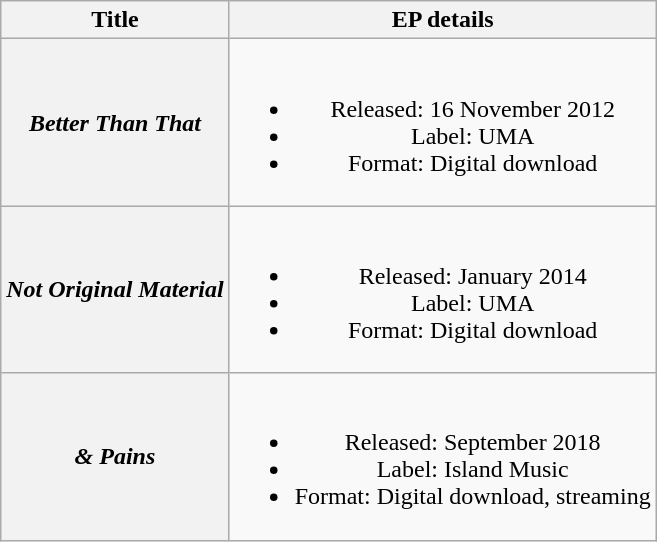<table class="wikitable plainrowheaders" style="text-align:center;">
<tr>
<th scope="col">Title</th>
<th scope="col">EP details</th>
</tr>
<tr>
<th scope="row"><em>Better Than That</em></th>
<td><br><ul><li>Released: 16 November 2012</li><li>Label: UMA</li><li>Format: Digital download</li></ul></td>
</tr>
<tr>
<th scope="row"><em>Not Original Material</em></th>
<td><br><ul><li>Released: January 2014</li><li>Label: UMA</li><li>Format: Digital download</li></ul></td>
</tr>
<tr>
<th scope="row"><em>& Pains</em></th>
<td><br><ul><li>Released: September 2018</li><li>Label: Island Music</li><li>Format: Digital download, streaming</li></ul></td>
</tr>
</table>
